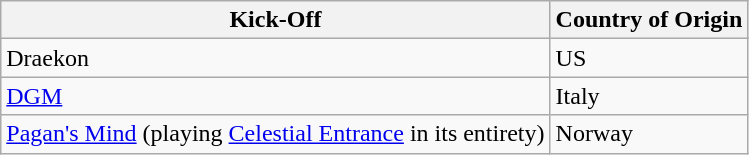<table class="wikitable">
<tr>
<th>Kick-Off</th>
<th>Country of Origin</th>
</tr>
<tr>
<td>Draekon</td>
<td>US</td>
</tr>
<tr>
<td><a href='#'>DGM</a></td>
<td>Italy</td>
</tr>
<tr>
<td><a href='#'>Pagan's Mind</a> (playing <a href='#'>Celestial Entrance</a> in its entirety)</td>
<td>Norway</td>
</tr>
</table>
